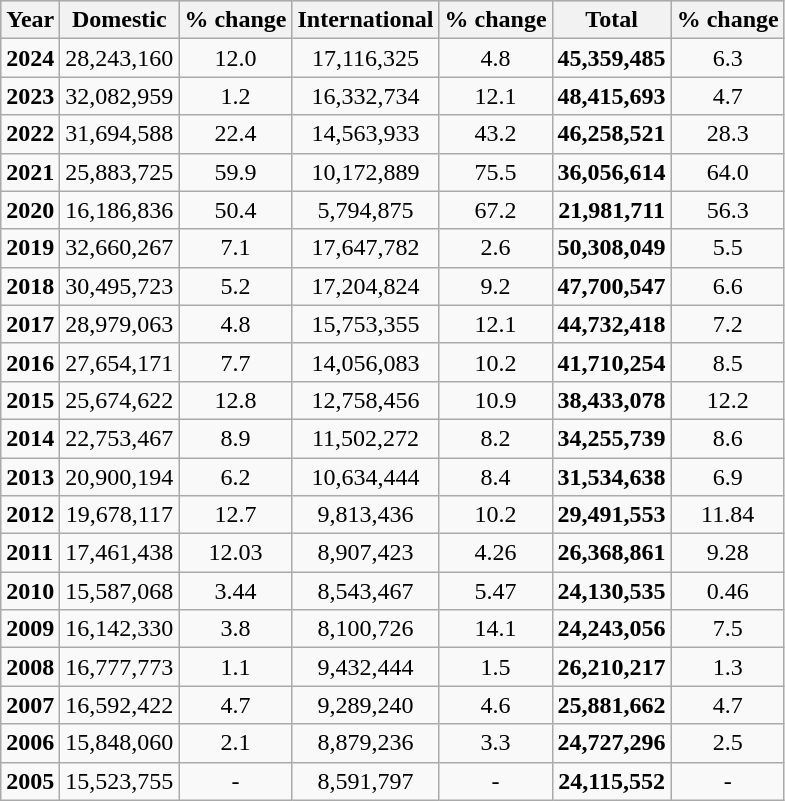<table class="wikitable sortable toccolours">
<tr style="background:lightgrey;">
<th>Year</th>
<th>Domestic</th>
<th>% change</th>
<th>International</th>
<th>% change</th>
<th>Total</th>
<th>% change</th>
</tr>
<tr>
<td><strong>2024</strong></td>
<td align="center">28,243,160</td>
<td align="center"> 12.0</td>
<td align="center">17,116,325</td>
<td align="center"> 4.8</td>
<td align="center"><strong>45,359,485</strong></td>
<td align="center"> 6.3</td>
</tr>
<tr>
<td><strong>2023</strong></td>
<td align="center">32,082,959</td>
<td align="center"> 1.2</td>
<td align="center">16,332,734</td>
<td align="center"> 12.1</td>
<td align="center"><strong>48,415,693</strong></td>
<td align="center"> 4.7</td>
</tr>
<tr>
<td><strong>2022</strong></td>
<td align="center">31,694,588</td>
<td align="center"> 22.4</td>
<td align="center">14,563,933</td>
<td align="center"> 43.2</td>
<td align="center"><strong>46,258,521</strong></td>
<td align="center"> 28.3</td>
</tr>
<tr>
<td><strong>2021</strong></td>
<td align="center">25,883,725</td>
<td align="center"> 59.9</td>
<td align="center">10,172,889</td>
<td align="center"> 75.5</td>
<td align="center"><strong>36,056,614</strong></td>
<td align="center"> 64.0</td>
</tr>
<tr>
<td><strong>2020</strong></td>
<td align="center">16,186,836</td>
<td align="center"> 50.4</td>
<td align="center">5,794,875</td>
<td align="center"> 67.2</td>
<td align="center"><strong>21,981,711</strong></td>
<td align="center"> 56.3</td>
</tr>
<tr>
<td><strong>2019</strong></td>
<td align="center">32,660,267</td>
<td align="center"> 7.1</td>
<td align="center">17,647,782</td>
<td align="center"> 2.6</td>
<td align="center"><strong>50,308,049</strong></td>
<td align="center"> 5.5</td>
</tr>
<tr>
<td><strong>2018</strong></td>
<td align="center">30,495,723</td>
<td align="center"> 5.2</td>
<td align="center">17,204,824</td>
<td align="center"> 9.2</td>
<td align="center"><strong>47,700,547</strong></td>
<td align="center"> 6.6</td>
</tr>
<tr>
<td><strong>2017</strong></td>
<td align="center">28,979,063</td>
<td align="center"> 4.8</td>
<td align="center">15,753,355</td>
<td align="center"> 12.1</td>
<td align="center"><strong>44,732,418</strong></td>
<td align="center"> 7.2</td>
</tr>
<tr>
<td><strong>2016</strong></td>
<td align="center">27,654,171</td>
<td align="center"> 7.7</td>
<td align="center">14,056,083</td>
<td align="center"> 10.2</td>
<td align="center"><strong>41,710,254</strong></td>
<td align="center"> 8.5</td>
</tr>
<tr>
<td><strong>2015</strong></td>
<td align="center">25,674,622</td>
<td align="center"> 12.8</td>
<td align="center">12,758,456</td>
<td align="center"> 10.9</td>
<td align="center"><strong>38,433,078</strong></td>
<td align="center"> 12.2</td>
</tr>
<tr>
<td><strong>2014</strong></td>
<td align="center">22,753,467</td>
<td align="center"> 8.9</td>
<td align="center">11,502,272</td>
<td align="center"> 8.2</td>
<td align="center"><strong>34,255,739</strong></td>
<td align="center"> 8.6</td>
</tr>
<tr>
<td><strong>2013</strong></td>
<td align="center">20,900,194</td>
<td align="center"> 6.2</td>
<td align="center">10,634,444</td>
<td align="center"> 8.4</td>
<td align="center"><strong>31,534,638</strong></td>
<td align="center"> 6.9</td>
</tr>
<tr>
<td><strong>2012</strong></td>
<td align="center">19,678,117</td>
<td align="center"> 12.7</td>
<td align="center">9,813,436</td>
<td align="center"> 10.2</td>
<td align="center"><strong>29,491,553</strong></td>
<td align="center"> 11.84</td>
</tr>
<tr>
<td><strong>2011</strong></td>
<td align="center">17,461,438</td>
<td align="center"> 12.03</td>
<td align="center">8,907,423</td>
<td align="center"> 4.26</td>
<td align="center"><strong>26,368,861</strong></td>
<td align="center"> 9.28</td>
</tr>
<tr>
<td><strong>2010</strong></td>
<td align="center">15,587,068</td>
<td align="center"> 3.44</td>
<td align="center">8,543,467</td>
<td align="center"> 5.47</td>
<td align="center"><strong>24,130,535</strong></td>
<td align="center"> 0.46</td>
</tr>
<tr>
<td><strong>2009</strong></td>
<td align="center">16,142,330</td>
<td align="center"> 3.8</td>
<td align="center">8,100,726</td>
<td align="center"> 14.1</td>
<td align="center"><strong>24,243,056</strong></td>
<td align="center"> 7.5</td>
</tr>
<tr>
<td><strong>2008</strong></td>
<td align="center">16,777,773</td>
<td align="center"> 1.1</td>
<td align="center">9,432,444</td>
<td align="center"> 1.5</td>
<td align="center"><strong>26,210,217</strong></td>
<td align="center"> 1.3</td>
</tr>
<tr>
<td><strong>2007</strong></td>
<td align="center">16,592,422</td>
<td align="center"> 4.7</td>
<td align="center">9,289,240</td>
<td align="center"> 4.6</td>
<td align="center"><strong>25,881,662</strong></td>
<td align="center"> 4.7</td>
</tr>
<tr>
<td><strong>2006</strong></td>
<td align="center">15,848,060</td>
<td align="center"> 2.1</td>
<td align="center">8,879,236</td>
<td align="center"> 3.3</td>
<td align="center"><strong>24,727,296</strong></td>
<td align="center"> 2.5</td>
</tr>
<tr>
<td><strong>2005</strong></td>
<td align="center">15,523,755</td>
<td align="center">-</td>
<td align="center">8,591,797</td>
<td align="center">-</td>
<td align="center"><strong>24,115,552</strong></td>
<td align="center">-</td>
</tr>
</table>
